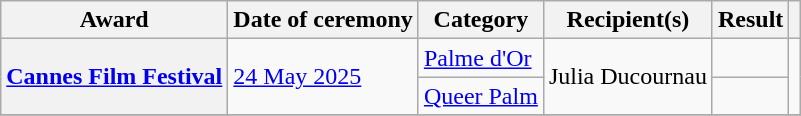<table class="wikitable sortable plainrowheaders">
<tr>
<th scope="col">Award</th>
<th scope="col">Date of ceremony</th>
<th scope="col">Category</th>
<th scope="col">Recipient(s)</th>
<th scope="col">Result</th>
<th scope="col" class="unsortable"></th>
</tr>
<tr>
<th scope="row" rowspan="2"><a href='#'>Cannes Film Festival</a></th>
<td rowspan="2"><a href='#'>24 May 2025</a></td>
<td><a href='#'>Palme d'Or</a></td>
<td rowspan="2">Julia Ducournau</td>
<td></td>
<td align="center" rowspan="2"></td>
</tr>
<tr>
<td><a href='#'>Queer Palm</a></td>
<td></td>
</tr>
<tr>
</tr>
</table>
